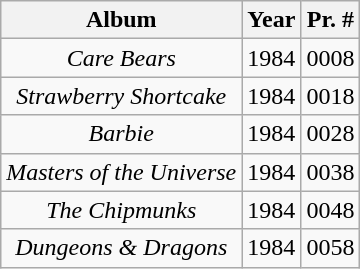<table class="wikitable" style="text-align:center">
<tr>
<th>Album</th>
<th>Year</th>
<th>Pr. #</th>
</tr>
<tr>
<td><em>Care Bears</em></td>
<td>1984</td>
<td>0008</td>
</tr>
<tr>
<td><em>Strawberry Shortcake</em></td>
<td>1984</td>
<td>0018</td>
</tr>
<tr>
<td><em>Barbie</em></td>
<td>1984</td>
<td>0028</td>
</tr>
<tr>
<td><em>Masters of the Universe</em></td>
<td>1984</td>
<td>0038</td>
</tr>
<tr>
<td><em>The Chipmunks</em></td>
<td>1984</td>
<td>0048</td>
</tr>
<tr>
<td><em>Dungeons & Dragons</em></td>
<td>1984</td>
<td>0058</td>
</tr>
</table>
